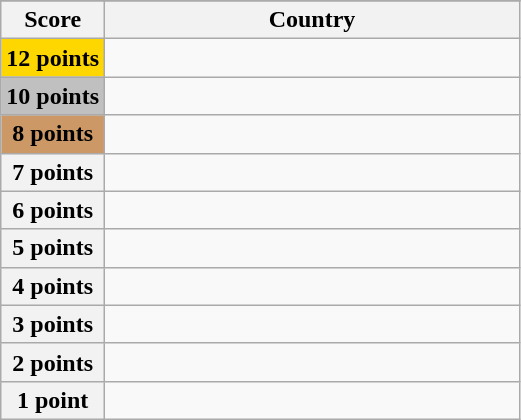<table class="wikitable">
<tr>
</tr>
<tr>
<th scope="col" width="20%">Score</th>
<th scope="col">Country</th>
</tr>
<tr>
<th scope="row" style="background:gold">12 points</th>
<td></td>
</tr>
<tr>
<th scope="row" style="background:silver">10 points</th>
<td></td>
</tr>
<tr>
<th scope="row" style="background:#CC9966">8 points</th>
<td></td>
</tr>
<tr>
<th scope="row">7 points</th>
<td></td>
</tr>
<tr>
<th scope="row">6 points</th>
<td></td>
</tr>
<tr>
<th scope="row">5 points</th>
<td></td>
</tr>
<tr>
<th scope="row">4 points</th>
<td></td>
</tr>
<tr>
<th scope="row">3 points</th>
<td></td>
</tr>
<tr>
<th scope="row">2 points</th>
<td></td>
</tr>
<tr>
<th scope="row">1 point</th>
<td></td>
</tr>
</table>
